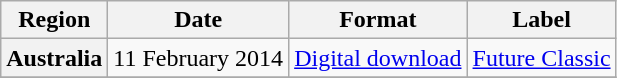<table class="wikitable plainrowheaders">
<tr>
<th>Region</th>
<th>Date</th>
<th>Format</th>
<th>Label</th>
</tr>
<tr>
<th scope="row">Australia</th>
<td>11 February 2014</td>
<td><a href='#'>Digital download</a></td>
<td><a href='#'>Future Classic</a></td>
</tr>
<tr>
</tr>
</table>
